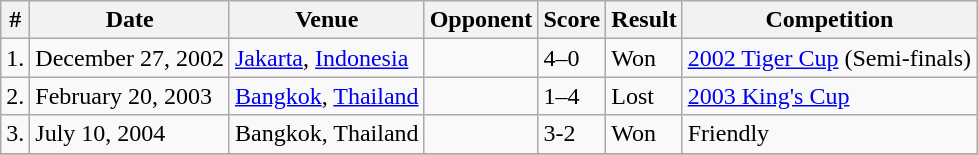<table class=wikitable>
<tr>
<th>#</th>
<th>Date</th>
<th>Venue</th>
<th>Opponent</th>
<th>Score</th>
<th>Result</th>
<th>Competition</th>
</tr>
<tr>
<td>1.</td>
<td>December 27, 2002</td>
<td><a href='#'>Jakarta</a>, <a href='#'>Indonesia</a></td>
<td></td>
<td>4–0</td>
<td>Won</td>
<td><a href='#'>2002 Tiger Cup</a> (Semi-finals)</td>
</tr>
<tr>
<td>2.</td>
<td>February 20, 2003</td>
<td><a href='#'>Bangkok</a>, <a href='#'>Thailand</a></td>
<td></td>
<td>1–4</td>
<td>Lost</td>
<td><a href='#'>2003 King's Cup</a></td>
</tr>
<tr>
<td>3.</td>
<td>July 10, 2004</td>
<td>Bangkok, Thailand</td>
<td></td>
<td>3-2</td>
<td>Won</td>
<td>Friendly</td>
</tr>
<tr>
</tr>
</table>
